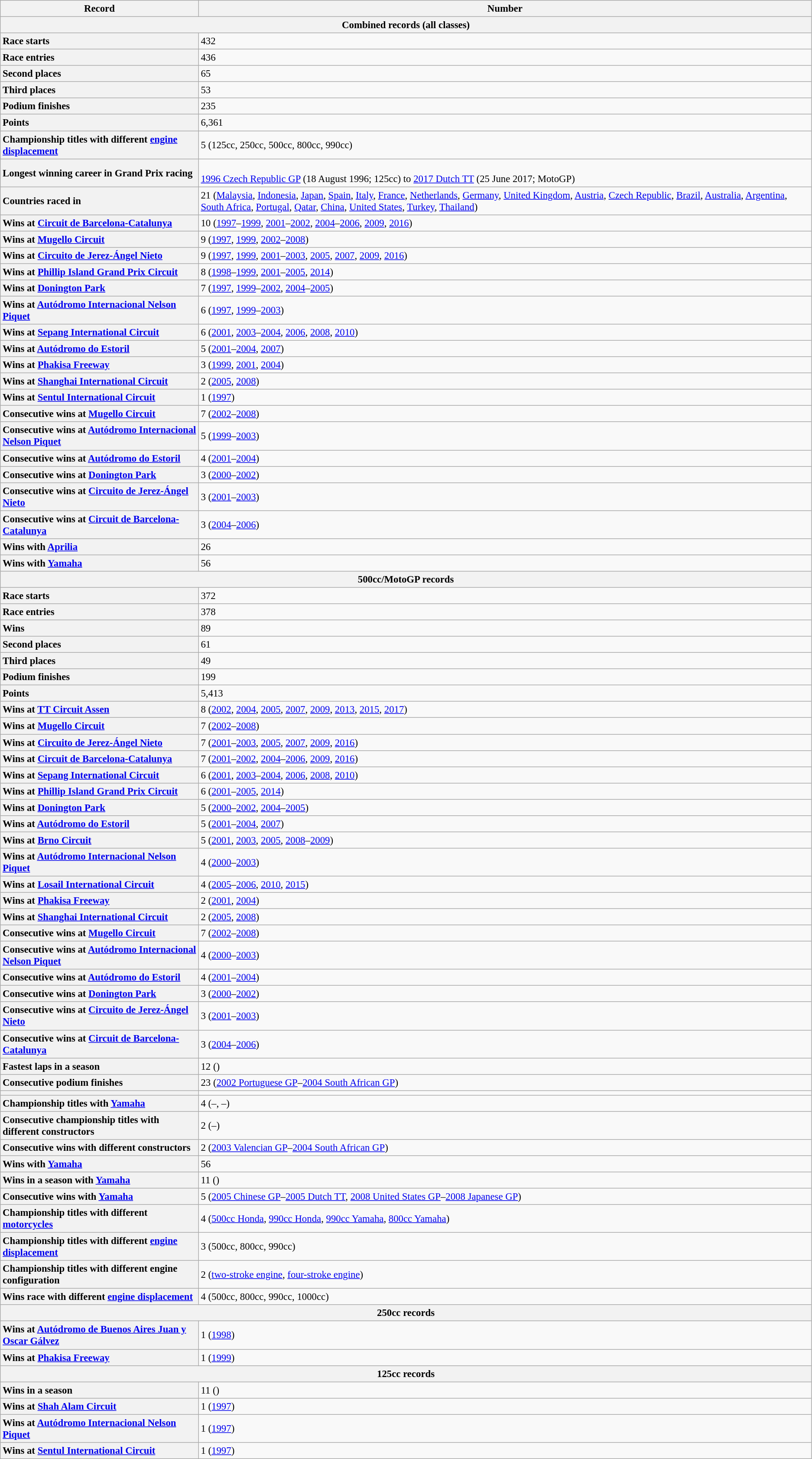<table class="wikitable" border="1" style="font-size:95%">
<tr>
<th>Record</th>
<th>Number</th>
</tr>
<tr>
<th colspan=2>Combined records (all classes)</th>
</tr>
<tr>
<th style="text-align:left;">Race starts</th>
<td>432</td>
</tr>
<tr>
<th style="text-align:left;">Race entries</th>
<td>436</td>
</tr>
<tr>
<th style="text-align:left;">Second places</th>
<td>65</td>
</tr>
<tr>
<th style="text-align:left;">Third places</th>
<td>53</td>
</tr>
<tr>
<th style="text-align:left;">Podium finishes</th>
<td>235</td>
</tr>
<tr>
<th style="text-align:left;">Points</th>
<td>6,361</td>
</tr>
<tr>
<th style="text-align:left;">Championship titles with different <a href='#'>engine displacement</a></th>
<td>5 (125cc, 250cc, 500cc, 800cc, 990cc)</td>
</tr>
<tr>
<th style="text-align:left;">Longest winning career in Grand Prix racing</th>
<td><br><a href='#'>1996 Czech Republic GP</a> (18 August 1996; 125cc) to <a href='#'>2017 Dutch TT</a> (25 June 2017; MotoGP)</td>
</tr>
<tr>
<th style="text-align:left;">Countries raced in</th>
<td>21 (<a href='#'>Malaysia</a>, <a href='#'>Indonesia</a>, <a href='#'>Japan</a>, <a href='#'>Spain</a>, <a href='#'>Italy</a>, <a href='#'>France</a>, <a href='#'>Netherlands</a>, <a href='#'>Germany</a>, <a href='#'>United Kingdom</a>, <a href='#'>Austria</a>, <a href='#'>Czech Republic</a>, <a href='#'>Brazil</a>, <a href='#'>Australia</a>, <a href='#'>Argentina</a>, <a href='#'>South Africa</a>, <a href='#'>Portugal</a>, <a href='#'>Qatar</a>, <a href='#'>China</a>, <a href='#'>United States</a>, <a href='#'>Turkey</a>, <a href='#'>Thailand</a>)</td>
</tr>
<tr>
<th style="text-align:left;">Wins at <a href='#'>Circuit de Barcelona-Catalunya</a></th>
<td>10 (<a href='#'>1997</a>–<a href='#'>1999</a>, <a href='#'>2001</a>–<a href='#'>2002</a>, <a href='#'>2004</a>–<a href='#'>2006</a>, <a href='#'>2009</a>, <a href='#'>2016</a>)</td>
</tr>
<tr>
<th style="text-align:left;">Wins at <a href='#'>Mugello Circuit</a></th>
<td>9 (<a href='#'>1997</a>, <a href='#'>1999</a>, <a href='#'>2002</a>–<a href='#'>2008</a>)</td>
</tr>
<tr>
<th style="text-align:left;">Wins at <a href='#'>Circuito de Jerez-Ángel Nieto</a></th>
<td>9 (<a href='#'>1997</a>, <a href='#'>1999</a>, <a href='#'>2001</a>–<a href='#'>2003</a>, <a href='#'>2005</a>, <a href='#'>2007</a>, <a href='#'>2009</a>, <a href='#'>2016</a>)</td>
</tr>
<tr>
<th style="text-align:left;">Wins at <a href='#'>Phillip Island Grand Prix Circuit</a></th>
<td>8 (<a href='#'>1998</a>–<a href='#'>1999</a>, <a href='#'>2001</a>–<a href='#'>2005</a>, <a href='#'>2014</a>)</td>
</tr>
<tr>
<th style="text-align:left;">Wins at <a href='#'>Donington Park</a></th>
<td>7 (<a href='#'>1997</a>, <a href='#'>1999</a>–<a href='#'>2002</a>, <a href='#'>2004</a>–<a href='#'>2005</a>)</td>
</tr>
<tr>
<th style="text-align:left;">Wins at <a href='#'>Autódromo Internacional Nelson Piquet</a></th>
<td>6 (<a href='#'>1997</a>, <a href='#'>1999</a>–<a href='#'>2003</a>)</td>
</tr>
<tr>
<th style="text-align:left;">Wins at <a href='#'>Sepang International Circuit</a></th>
<td>6 (<a href='#'>2001</a>, <a href='#'>2003</a>–<a href='#'>2004</a>, <a href='#'>2006</a>, <a href='#'>2008</a>, <a href='#'>2010</a>)</td>
</tr>
<tr>
<th style="text-align:left;">Wins at <a href='#'>Autódromo do Estoril</a></th>
<td>5 (<a href='#'>2001</a>–<a href='#'>2004</a>, <a href='#'>2007</a>)</td>
</tr>
<tr>
<th style="text-align:left;">Wins at <a href='#'>Phakisa Freeway</a></th>
<td>3 (<a href='#'>1999</a>, <a href='#'>2001</a>, <a href='#'>2004</a>)</td>
</tr>
<tr>
<th style="text-align:left;">Wins at <a href='#'>Shanghai International Circuit</a></th>
<td>2 (<a href='#'>2005</a>, <a href='#'>2008</a>)</td>
</tr>
<tr>
<th style="text-align:left;">Wins at <a href='#'>Sentul International Circuit</a></th>
<td>1 (<a href='#'>1997</a>)</td>
</tr>
<tr>
<th style="text-align:left;">Consecutive wins at <a href='#'>Mugello Circuit</a></th>
<td>7 (<a href='#'>2002</a>–<a href='#'>2008</a>)</td>
</tr>
<tr>
<th style="text-align:left;">Consecutive wins at <a href='#'>Autódromo Internacional Nelson Piquet</a></th>
<td>5 (<a href='#'>1999</a>–<a href='#'>2003</a>)</td>
</tr>
<tr>
<th style="text-align:left;">Consecutive wins at <a href='#'>Autódromo do Estoril</a></th>
<td>4 (<a href='#'>2001</a>–<a href='#'>2004</a>)</td>
</tr>
<tr>
<th style="text-align:left;">Consecutive wins at <a href='#'>Donington Park</a></th>
<td>3 (<a href='#'>2000</a>–<a href='#'>2002</a>)</td>
</tr>
<tr>
<th style="text-align:left;">Consecutive wins at <a href='#'>Circuito de Jerez-Ángel Nieto</a></th>
<td>3 (<a href='#'>2001</a>–<a href='#'>2003</a>)</td>
</tr>
<tr>
<th style="text-align:left;">Consecutive wins at <a href='#'>Circuit de Barcelona-Catalunya</a></th>
<td>3 (<a href='#'>2004</a>–<a href='#'>2006</a>)</td>
</tr>
<tr>
<th style="text-align:left;">Wins with <a href='#'>Aprilia</a></th>
<td>26</td>
</tr>
<tr>
<th style="text-align:left;">Wins with <a href='#'>Yamaha</a></th>
<td>56</td>
</tr>
<tr>
<th colspan=2>500cc/MotoGP records</th>
</tr>
<tr>
<th style="text-align:left;">Race starts</th>
<td>372</td>
</tr>
<tr>
<th style="text-align:left;">Race entries</th>
<td>378</td>
</tr>
<tr>
<th style="text-align:left;">Wins</th>
<td>89</td>
</tr>
<tr>
<th style="text-align:left;">Second places</th>
<td>61</td>
</tr>
<tr>
<th style="text-align:left;">Third places</th>
<td>49</td>
</tr>
<tr>
<th style="text-align:left;">Podium finishes</th>
<td>199</td>
</tr>
<tr>
<th style="text-align:left;">Points</th>
<td>5,413</td>
</tr>
<tr>
<th style="text-align:left;">Wins at <a href='#'>TT Circuit Assen</a></th>
<td>8 (<a href='#'>2002</a>, <a href='#'>2004</a>, <a href='#'>2005</a>, <a href='#'>2007</a>, <a href='#'>2009</a>, <a href='#'>2013</a>, <a href='#'>2015</a>, <a href='#'>2017</a>)</td>
</tr>
<tr>
<th style="text-align:left;">Wins at <a href='#'>Mugello Circuit</a></th>
<td>7 (<a href='#'>2002</a>–<a href='#'>2008</a>)</td>
</tr>
<tr>
<th style="text-align:left;">Wins at <a href='#'>Circuito de Jerez-Ángel Nieto</a></th>
<td>7 (<a href='#'>2001</a>–<a href='#'>2003</a>, <a href='#'>2005</a>, <a href='#'>2007</a>, <a href='#'>2009</a>, <a href='#'>2016</a>)</td>
</tr>
<tr>
<th style="text-align:left;">Wins at <a href='#'>Circuit de Barcelona-Catalunya</a></th>
<td>7 (<a href='#'>2001</a>–<a href='#'>2002</a>, <a href='#'>2004</a>–<a href='#'>2006</a>, <a href='#'>2009</a>, <a href='#'>2016</a>)</td>
</tr>
<tr>
<th style="text-align:left;">Wins at <a href='#'>Sepang International Circuit</a></th>
<td>6 (<a href='#'>2001</a>, <a href='#'>2003</a>–<a href='#'>2004</a>, <a href='#'>2006</a>, <a href='#'>2008</a>, <a href='#'>2010</a>)</td>
</tr>
<tr>
<th style="text-align:left;">Wins at <a href='#'>Phillip Island Grand Prix Circuit</a></th>
<td>6 (<a href='#'>2001</a>–<a href='#'>2005</a>, <a href='#'>2014</a>)</td>
</tr>
<tr>
<th style="text-align:left;">Wins at <a href='#'>Donington Park</a></th>
<td>5 (<a href='#'>2000</a>–<a href='#'>2002</a>, <a href='#'>2004</a>–<a href='#'>2005</a>)</td>
</tr>
<tr>
<th style="text-align:left;">Wins at <a href='#'>Autódromo do Estoril</a></th>
<td>5 (<a href='#'>2001</a>–<a href='#'>2004</a>, <a href='#'>2007</a>)</td>
</tr>
<tr>
<th style="text-align:left;">Wins at <a href='#'>Brno Circuit</a></th>
<td>5 (<a href='#'>2001</a>, <a href='#'>2003</a>, <a href='#'>2005</a>, <a href='#'>2008</a>–<a href='#'>2009</a>)</td>
</tr>
<tr>
<th style="text-align:left;">Wins at <a href='#'>Autódromo Internacional Nelson Piquet</a></th>
<td>4 (<a href='#'>2000</a>–<a href='#'>2003</a>)</td>
</tr>
<tr>
<th style="text-align:left;">Wins at <a href='#'>Losail International Circuit</a></th>
<td>4 (<a href='#'>2005</a>–<a href='#'>2006</a>, <a href='#'>2010</a>, <a href='#'>2015</a>)</td>
</tr>
<tr>
<th style="text-align:left;">Wins at <a href='#'>Phakisa Freeway</a></th>
<td>2 (<a href='#'>2001</a>, <a href='#'>2004</a>)</td>
</tr>
<tr>
<th style="text-align:left;">Wins at <a href='#'>Shanghai International Circuit</a></th>
<td>2 (<a href='#'>2005</a>, <a href='#'>2008</a>)</td>
</tr>
<tr>
<th style="text-align:left;">Consecutive wins at <a href='#'>Mugello Circuit</a></th>
<td>7 (<a href='#'>2002</a>–<a href='#'>2008</a>)</td>
</tr>
<tr>
<th style="text-align:left;">Consecutive wins at <a href='#'>Autódromo Internacional Nelson Piquet</a></th>
<td>4 (<a href='#'>2000</a>–<a href='#'>2003</a>)</td>
</tr>
<tr>
<th style="text-align:left;">Consecutive wins at <a href='#'>Autódromo do Estoril</a></th>
<td>4 (<a href='#'>2001</a>–<a href='#'>2004</a>)</td>
</tr>
<tr>
<th style="text-align:left;">Consecutive wins at <a href='#'>Donington Park</a></th>
<td>3 (<a href='#'>2000</a>–<a href='#'>2002</a>)</td>
</tr>
<tr>
<th style="text-align:left;">Consecutive wins at <a href='#'>Circuito de Jerez-Ángel Nieto</a></th>
<td>3 (<a href='#'>2001</a>–<a href='#'>2003</a>)</td>
</tr>
<tr>
<th style="text-align:left;">Consecutive wins at <a href='#'>Circuit de Barcelona-Catalunya</a></th>
<td>3 (<a href='#'>2004</a>–<a href='#'>2006</a>)</td>
</tr>
<tr>
<th style="text-align:left;">Fastest laps in a season</th>
<td>12 ()</td>
</tr>
<tr>
<th style="text-align:left;">Consecutive podium finishes</th>
<td>23 (<a href='#'>2002 Portuguese GP</a>–<a href='#'>2004 South African GP</a>)</td>
</tr>
<tr>
<th style="text-align:left;"></th>
</tr>
<tr>
<th style="text-align:left;">Championship titles with <a href='#'>Yamaha</a></th>
<td>4 (–, –)</td>
</tr>
<tr>
<th style="text-align:left;">Consecutive championship titles with different constructors</th>
<td>2 (–)</td>
</tr>
<tr>
<th style="text-align:left;">Consecutive wins with different constructors</th>
<td>2 (<a href='#'>2003 Valencian GP</a>–<a href='#'>2004 South African GP</a>)</td>
</tr>
<tr>
<th style="text-align:left;">Wins with <a href='#'>Yamaha</a></th>
<td>56</td>
</tr>
<tr>
<th style="text-align:left;">Wins in a season with <a href='#'>Yamaha</a></th>
<td>11 ()</td>
</tr>
<tr>
<th style="text-align:left;">Consecutive wins with <a href='#'>Yamaha</a></th>
<td>5 (<a href='#'>2005 Chinese GP</a>–<a href='#'>2005 Dutch TT</a>, <a href='#'>2008 United States GP</a>–<a href='#'>2008 Japanese GP</a>)</td>
</tr>
<tr>
<th style="text-align:left;">Championship titles with different <a href='#'>motorcycles</a></th>
<td>4 (<a href='#'>500cc Honda</a>, <a href='#'>990cc Honda</a>, <a href='#'>990cc Yamaha</a>, <a href='#'>800cc Yamaha</a>)</td>
</tr>
<tr>
<th style="text-align:left;">Championship titles with different <a href='#'>engine displacement</a></th>
<td>3 (500cc, 800cc, 990cc)</td>
</tr>
<tr>
<th style="text-align:left;">Championship titles with different engine configuration</th>
<td>2 (<a href='#'>two-stroke engine</a>, <a href='#'>four-stroke engine</a>)</td>
</tr>
<tr>
<th style="text-align:left;">Wins race with different <a href='#'>engine displacement</a></th>
<td>4 (500cc, 800cc, 990cc, 1000cc)</td>
</tr>
<tr>
<th colspan=2>250cc records</th>
</tr>
<tr>
<th style="text-align:left;">Wins at <a href='#'>Autódromo de Buenos Aires Juan y Oscar Gálvez</a></th>
<td>1 (<a href='#'>1998</a>)</td>
</tr>
<tr>
<th style="text-align:left;">Wins at <a href='#'>Phakisa Freeway</a></th>
<td>1 (<a href='#'>1999</a>)</td>
</tr>
<tr>
<th colspan=2>125cc records</th>
</tr>
<tr>
<th style="text-align:left;">Wins in a season</th>
<td>11 ()</td>
</tr>
<tr>
<th style="text-align:left;">Wins at <a href='#'>Shah Alam Circuit</a></th>
<td>1 (<a href='#'>1997</a>)</td>
</tr>
<tr>
<th style="text-align:left;">Wins at <a href='#'>Autódromo Internacional Nelson Piquet</a></th>
<td>1 (<a href='#'>1997</a>)</td>
</tr>
<tr>
<th style="text-align:left;">Wins at <a href='#'>Sentul International Circuit</a></th>
<td>1 (<a href='#'>1997</a>)</td>
</tr>
</table>
